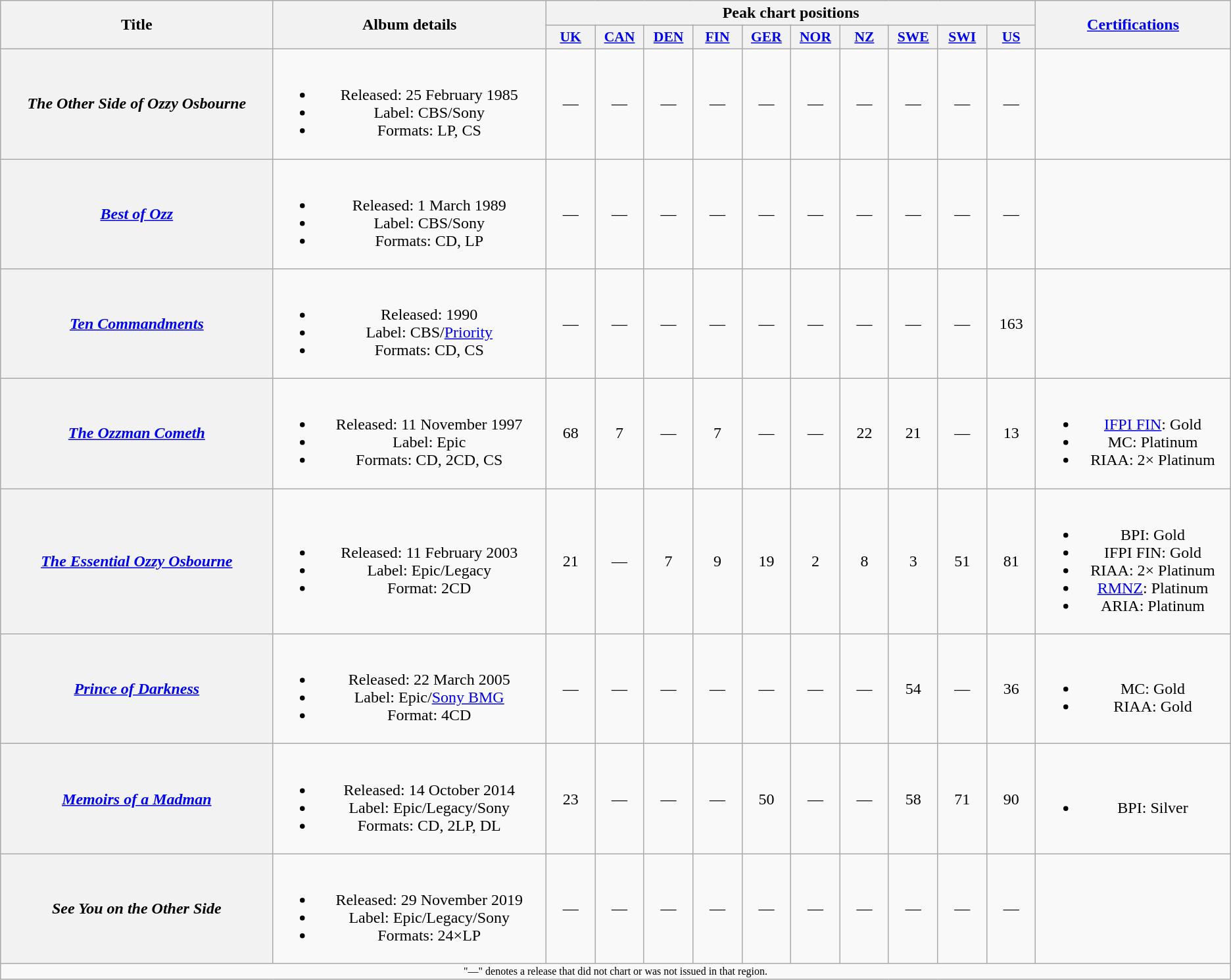<table class="wikitable plainrowheaders" style="text-align:center;">
<tr>
<th scope="col" rowspan="2" style="width:17em;">Title</th>
<th scope="col" rowspan="2" style="width:17em;">Album details</th>
<th scope="col" colspan="10">Peak chart positions</th>
<th scope="col" rowspan="2" style="width:12em;"><a href='#'>Certifications</a></th>
</tr>
<tr>
<th scope="col" style="width:3em;font-size:90%;"><a href='#'>UK</a><br></th>
<th scope="col" style="width:3em;font-size:90%;"><a href='#'>CAN</a><br></th>
<th scope="col" style="width:3em;font-size:90%;"><a href='#'>DEN</a><br></th>
<th scope="col" style="width:3em;font-size:90%;"><a href='#'>FIN</a><br></th>
<th scope="col" style="width:3em;font-size:90%;"><a href='#'>GER</a><br></th>
<th scope="col" style="width:3em;font-size:90%;"><a href='#'>NOR</a><br></th>
<th scope="col" style="width:3em;font-size:90%;"><a href='#'>NZ</a><br></th>
<th scope="col" style="width:3em;font-size:90%;"><a href='#'>SWE</a><br></th>
<th scope="col" style="width:3em;font-size:90%;"><a href='#'>SWI</a><br></th>
<th scope="col" style="width:3em;font-size:90%;"><a href='#'>US</a><br></th>
</tr>
<tr>
<th scope="row"><em>The Other Side of Ozzy Osbourne</em></th>
<td><br><ul><li>Released: 25 February 1985</li><li>Label: CBS/Sony</li><li>Formats: LP, CS</li></ul></td>
<td>—</td>
<td>—</td>
<td>—</td>
<td>—</td>
<td>—</td>
<td>—</td>
<td>—</td>
<td>—</td>
<td>—</td>
<td>—</td>
<td></td>
</tr>
<tr>
<th scope="row"><em><a href='#'>Best of Ozz</a></em></th>
<td><br><ul><li>Released: 1 March 1989</li><li>Label: CBS/Sony</li><li>Formats: CD, LP</li></ul></td>
<td>—</td>
<td>—</td>
<td>—</td>
<td>—</td>
<td>—</td>
<td>—</td>
<td>—</td>
<td>—</td>
<td>—</td>
<td>—</td>
<td></td>
</tr>
<tr>
<th scope="row"><em><a href='#'>Ten Commandments</a></em></th>
<td><br><ul><li>Released: 1990</li><li>Label: CBS/<a href='#'>Priority</a></li><li>Formats: CD, CS</li></ul></td>
<td>—</td>
<td>—</td>
<td>—</td>
<td>—</td>
<td>—</td>
<td>—</td>
<td>—</td>
<td>—</td>
<td>—</td>
<td>163</td>
<td></td>
</tr>
<tr>
<th scope="row"><em><a href='#'>The Ozzman Cometh</a></em></th>
<td><br><ul><li>Released: 11 November 1997</li><li>Label: Epic</li><li>Formats: CD, 2CD, CS</li></ul></td>
<td>68</td>
<td>7</td>
<td>—</td>
<td>7</td>
<td>—</td>
<td>—</td>
<td>22</td>
<td>21</td>
<td>—</td>
<td>13</td>
<td><br><ul><li><a href='#'>IFPI FIN</a>: Gold</li><li>MC: Platinum</li><li>RIAA: 2× Platinum</li></ul></td>
</tr>
<tr>
<th scope="row"><em><a href='#'>The Essential Ozzy Osbourne</a></em></th>
<td><br><ul><li>Released: 11 February 2003</li><li>Label: Epic/Legacy</li><li>Format: 2CD</li></ul></td>
<td>21</td>
<td>—</td>
<td>7</td>
<td>9</td>
<td>19</td>
<td>2</td>
<td>8</td>
<td>3</td>
<td>51</td>
<td>81</td>
<td><br><ul><li>BPI: Gold</li><li>IFPI FIN: Gold</li><li>RIAA: 2× Platinum</li><li><a href='#'>RMNZ</a>: Platinum</li><li>ARIA: Platinum</li></ul></td>
</tr>
<tr>
<th scope="row"><em><a href='#'>Prince of Darkness</a></em></th>
<td><br><ul><li>Released: 22 March 2005</li><li>Label: Epic/<a href='#'>Sony BMG</a></li><li>Format: 4CD</li></ul></td>
<td>—</td>
<td>—</td>
<td>—</td>
<td>—</td>
<td>—</td>
<td>—</td>
<td>—</td>
<td>54</td>
<td>—</td>
<td>36</td>
<td><br><ul><li>MC: Gold</li><li>RIAA: Gold</li></ul></td>
</tr>
<tr>
<th scope="row"><em><a href='#'>Memoirs of a Madman</a></em></th>
<td><br><ul><li>Released: 14 October 2014</li><li>Label: Epic/Legacy/Sony</li><li>Formats: CD, 2LP, DL</li></ul></td>
<td>23</td>
<td>—</td>
<td>—</td>
<td>—</td>
<td>50</td>
<td>—</td>
<td>—</td>
<td>58</td>
<td>71</td>
<td>90</td>
<td><br><ul><li>BPI: Silver</li></ul></td>
</tr>
<tr>
<th scope="row"><em>See You on the Other Side</em></th>
<td><br><ul><li>Released: 29 November 2019</li><li>Label: Epic/Legacy/Sony</li><li>Formats: 24×LP</li></ul></td>
<td>—</td>
<td>—</td>
<td>—</td>
<td>—</td>
<td>—</td>
<td>—</td>
<td>—</td>
<td>—</td>
<td>—</td>
<td>—</td>
<td></td>
</tr>
<tr>
<td colspan="13" style="font-size: 8pt">"—" denotes a release that did not chart or was not issued in that region.</td>
</tr>
</table>
